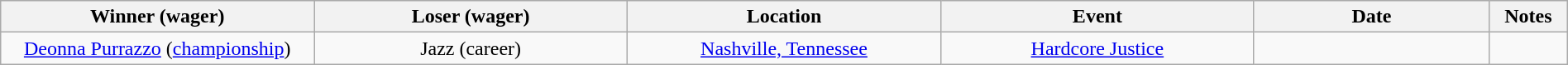<table class="wikitable sortable" width=100%  style="text-align: center">
<tr>
<th width=20% scope="col">Winner (wager)</th>
<th width=20% scope="col">Loser (wager)</th>
<th width=20% scope="col">Location</th>
<th width=20% scope="col">Event</th>
<th width=15% scope="col">Date</th>
<th class="unsortable" width=5% scope="col">Notes</th>
</tr>
<tr>
<td><a href='#'>Deonna Purrazzo</a> (<a href='#'>championship</a>)</td>
<td>Jazz (career)</td>
<td><a href='#'>Nashville, Tennessee</a></td>
<td><a href='#'>Hardcore Justice</a></td>
<td></td>
<td></td>
</tr>
</table>
